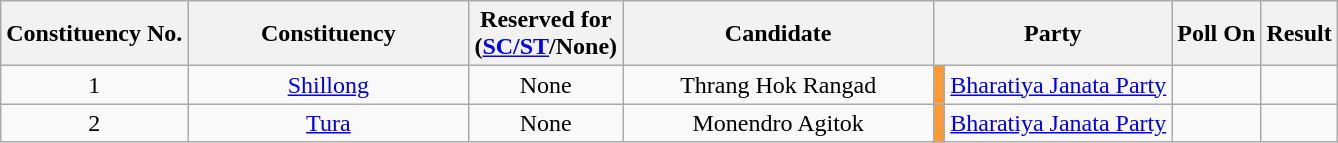<table class="wikitable sortable" style="text-align:center">
<tr>
<th>Constituency No.</th>
<th style="width:180px;">Constituency</th>
<th>Reserved for<br>(<a href='#'>SC/ST</a>/None)</th>
<th style="width:200px;">Candidate</th>
<th colspan="2">Party</th>
<th>Poll On</th>
<th>Result</th>
</tr>
<tr>
<td style="text-align:center;">1</td>
<td><a href='#'>Shillong</a></td>
<td>None</td>
<td>Thrang Hok Rangad</td>
<td bgcolor=#FF9933></td>
<td><a href='#'>Bharatiya Janata Party</a></td>
<td></td>
<td></td>
</tr>
<tr>
<td style="text-align:center;">2</td>
<td><a href='#'>Tura</a></td>
<td>None</td>
<td>Monendro Agitok</td>
<td bgcolor=#FF9933></td>
<td><a href='#'>Bharatiya Janata Party</a></td>
<td></td>
<td></td>
</tr>
</table>
